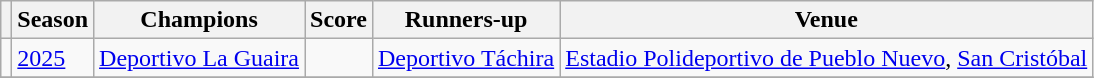<table class="wikitable sortable">
<tr>
<th width=></th>
<th>Season</th>
<th>Champions</th>
<th>Score</th>
<th>Runners-up</th>
<th>Venue</th>
</tr>
<tr>
<td></td>
<td><a href='#'>2025</a></td>
<td><a href='#'>Deportivo La Guaira</a> </td>
<td></td>
<td><a href='#'>Deportivo Táchira</a></td>
<td><a href='#'>Estadio Polideportivo de Pueblo Nuevo</a>, <a href='#'>San Cristóbal</a></td>
</tr>
<tr>
</tr>
</table>
